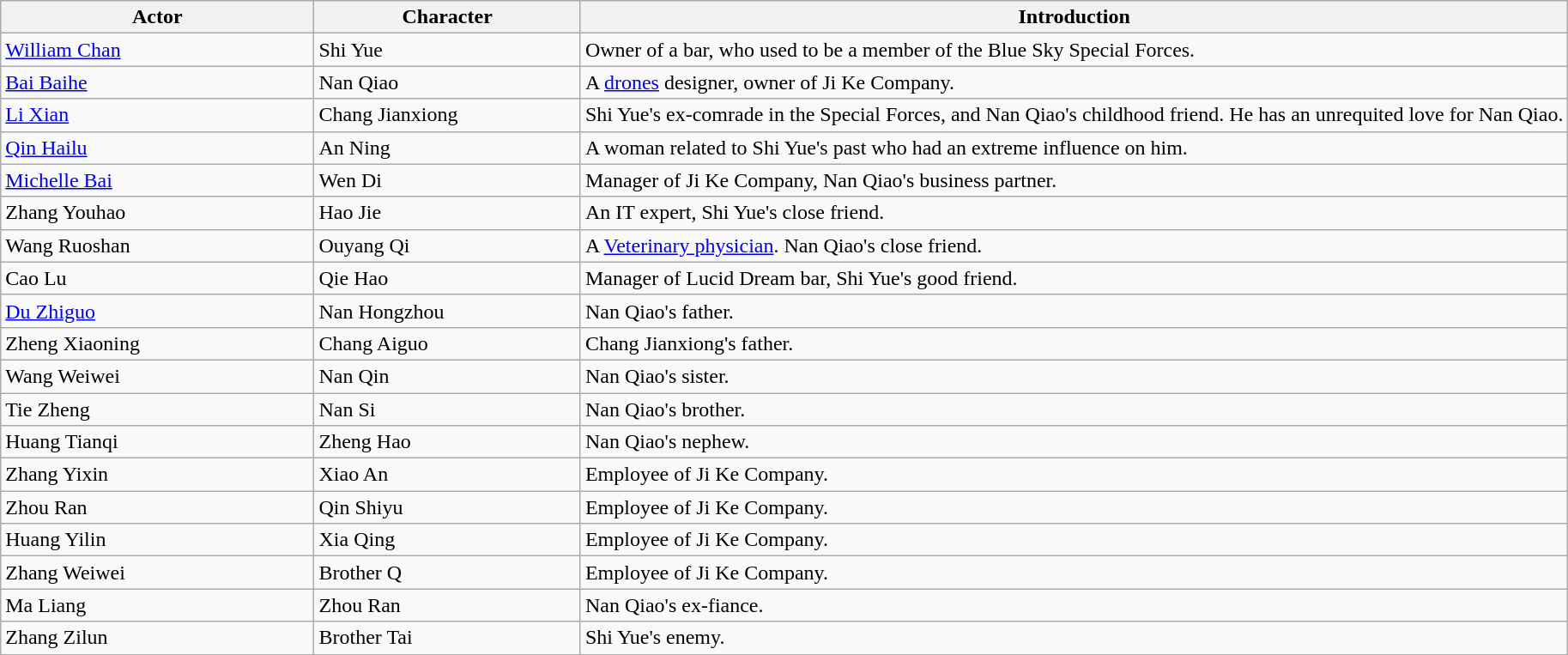<table class="wikitable">
<tr>
<th style="width:20%">Actor</th>
<th style="width:17%">Character</th>
<th>Introduction</th>
</tr>
<tr>
<td><a href='#'>William Chan</a></td>
<td>Shi Yue</td>
<td>Owner of a bar, who used to be a member of the Blue Sky Special Forces.</td>
</tr>
<tr>
<td><a href='#'>Bai Baihe</a></td>
<td>Nan Qiao</td>
<td>A <a href='#'>drones</a> designer, owner of Ji Ke Company.</td>
</tr>
<tr>
<td><a href='#'>Li Xian</a></td>
<td>Chang Jianxiong</td>
<td>Shi Yue's ex-comrade in the Special Forces, and Nan Qiao's childhood friend. He has an unrequited love for Nan Qiao.</td>
</tr>
<tr>
<td><a href='#'>Qin Hailu</a></td>
<td>An Ning</td>
<td>A woman related to Shi Yue's past who had an extreme influence on him.</td>
</tr>
<tr>
<td><a href='#'>Michelle Bai</a></td>
<td>Wen Di</td>
<td>Manager of Ji Ke Company, Nan Qiao's business partner.</td>
</tr>
<tr>
<td>Zhang Youhao</td>
<td>Hao Jie</td>
<td>An IT expert, Shi Yue's close friend.</td>
</tr>
<tr>
<td>Wang Ruoshan</td>
<td>Ouyang Qi</td>
<td>A <a href='#'>Veterinary physician</a>. Nan Qiao's close friend.</td>
</tr>
<tr>
<td>Cao Lu</td>
<td>Qie Hao</td>
<td>Manager of Lucid Dream bar, Shi Yue's good friend.</td>
</tr>
<tr>
<td><a href='#'>Du Zhiguo</a></td>
<td>Nan Hongzhou</td>
<td>Nan Qiao's father.</td>
</tr>
<tr>
<td>Zheng Xiaoning</td>
<td>Chang Aiguo</td>
<td>Chang Jianxiong's father.</td>
</tr>
<tr>
<td>Wang Weiwei</td>
<td>Nan Qin</td>
<td>Nan Qiao's sister.</td>
</tr>
<tr>
<td>Tie Zheng</td>
<td>Nan Si</td>
<td>Nan Qiao's brother.</td>
</tr>
<tr>
<td>Huang Tianqi</td>
<td>Zheng Hao</td>
<td>Nan Qiao's nephew.</td>
</tr>
<tr>
<td>Zhang Yixin</td>
<td>Xiao An</td>
<td>Employee of Ji Ke Company.</td>
</tr>
<tr>
<td>Zhou Ran</td>
<td>Qin Shiyu</td>
<td>Employee of Ji Ke Company.</td>
</tr>
<tr>
<td>Huang Yilin</td>
<td>Xia Qing</td>
<td>Employee of Ji Ke Company.</td>
</tr>
<tr>
<td>Zhang Weiwei</td>
<td>Brother Q</td>
<td>Employee of Ji Ke Company.</td>
</tr>
<tr>
<td>Ma Liang</td>
<td>Zhou Ran</td>
<td>Nan Qiao's ex-fiance.</td>
</tr>
<tr>
<td>Zhang Zilun</td>
<td>Brother Tai</td>
<td>Shi Yue's enemy.</td>
</tr>
</table>
